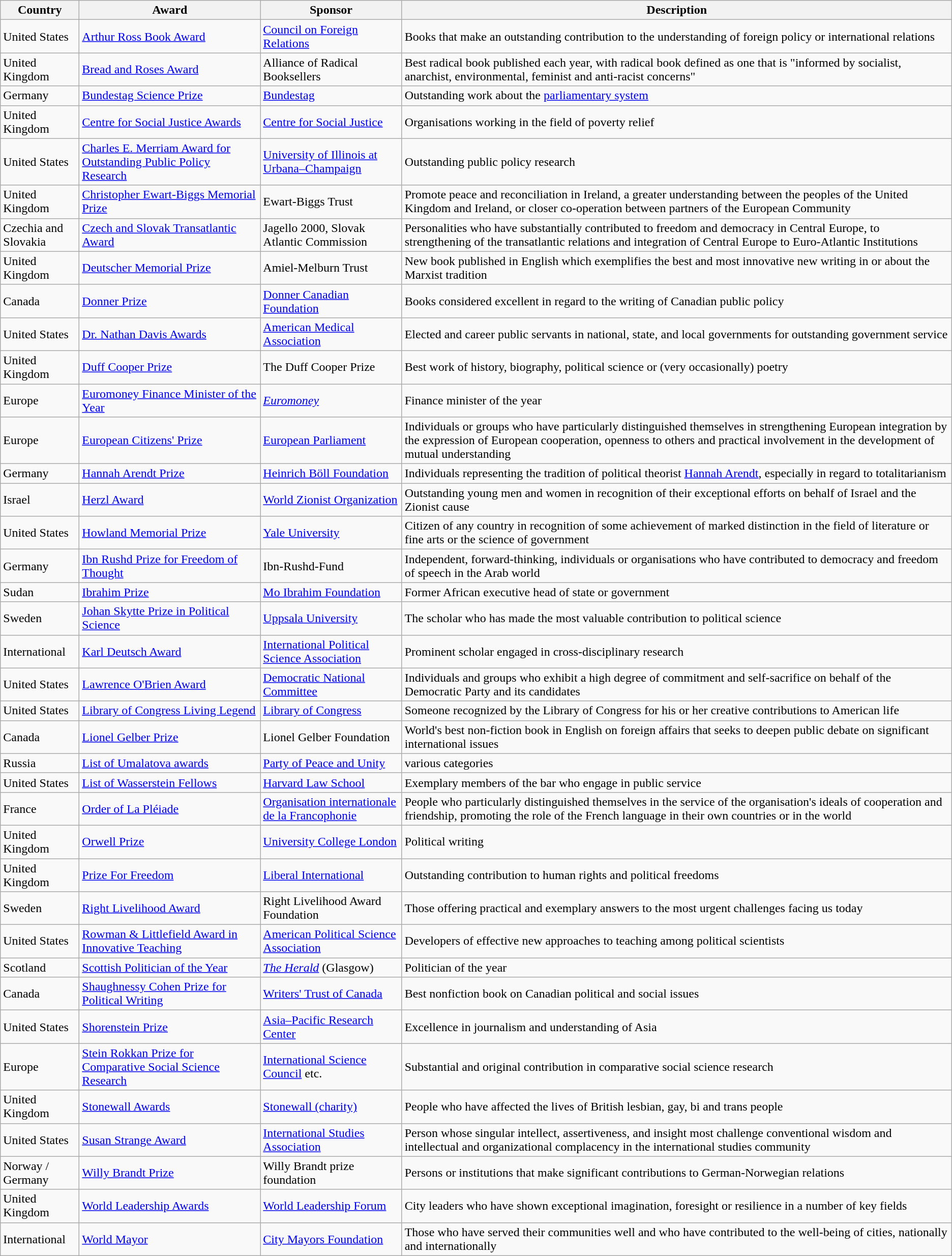<table class="wikitable sortable">
<tr>
<th style="width:6em;">Country</th>
<th>Award</th>
<th>Sponsor</th>
<th>Description</th>
</tr>
<tr>
<td>United States</td>
<td><a href='#'>Arthur Ross Book Award</a></td>
<td><a href='#'>Council on Foreign Relations</a></td>
<td>Books that make an outstanding contribution to the understanding of foreign policy or international relations</td>
</tr>
<tr>
<td>United Kingdom</td>
<td><a href='#'>Bread and Roses Award</a></td>
<td>Alliance of Radical Booksellers</td>
<td>Best radical book published each year, with radical book defined as one that is "informed by socialist, anarchist, environmental, feminist and anti-racist concerns"</td>
</tr>
<tr>
<td>Germany</td>
<td><a href='#'>Bundestag Science Prize</a></td>
<td><a href='#'>Bundestag</a></td>
<td>Outstanding work about the <a href='#'>parliamentary system</a></td>
</tr>
<tr>
<td>United Kingdom</td>
<td><a href='#'>Centre for Social Justice Awards</a></td>
<td><a href='#'>Centre for Social Justice</a></td>
<td>Organisations working in the field of poverty relief</td>
</tr>
<tr>
<td>United States</td>
<td><a href='#'>Charles E. Merriam Award for Outstanding Public Policy Research</a></td>
<td><a href='#'>University of Illinois at Urbana–Champaign</a></td>
<td>Outstanding public policy research</td>
</tr>
<tr>
<td>United Kingdom</td>
<td><a href='#'>Christopher Ewart-Biggs Memorial Prize</a></td>
<td>Ewart-Biggs Trust</td>
<td>Promote peace and reconciliation in Ireland, a greater understanding between the peoples of the United Kingdom and Ireland, or closer co-operation between partners of the European Community</td>
</tr>
<tr>
<td>Czechia and Slovakia</td>
<td><a href='#'>Czech and Slovak Transatlantic Award</a></td>
<td>Jagello 2000, Slovak Atlantic Commission</td>
<td>Personalities who have substantially contributed to freedom and democracy in Central Europe, to strengthening of the transatlantic relations and integration of Central Europe to Euro-Atlantic Institutions</td>
</tr>
<tr>
<td>United Kingdom</td>
<td><a href='#'>Deutscher Memorial Prize</a></td>
<td>Amiel-Melburn Trust</td>
<td>New book published in English which exemplifies the best and most innovative new writing in or about the Marxist tradition</td>
</tr>
<tr>
<td>Canada</td>
<td><a href='#'>Donner Prize</a></td>
<td><a href='#'>Donner Canadian Foundation</a></td>
<td>Books considered excellent in regard to the writing of Canadian public policy</td>
</tr>
<tr>
<td>United States</td>
<td><a href='#'>Dr. Nathan Davis Awards</a></td>
<td><a href='#'>American Medical Association</a></td>
<td>Elected and career public servants in national, state, and local governments for outstanding government service</td>
</tr>
<tr>
<td>United Kingdom</td>
<td><a href='#'>Duff Cooper Prize</a></td>
<td>The Duff Cooper Prize</td>
<td>Best work of history, biography, political science or (very occasionally) poetry</td>
</tr>
<tr>
<td>Europe</td>
<td><a href='#'>Euromoney Finance Minister of the Year</a></td>
<td><em><a href='#'>Euromoney</a></em></td>
<td>Finance minister of the year</td>
</tr>
<tr>
<td>Europe</td>
<td><a href='#'>European Citizens' Prize</a></td>
<td><a href='#'>European Parliament</a></td>
<td>Individuals or groups who have particularly distinguished themselves in strengthening European integration by the expression of European cooperation, openness to others and practical involvement in the development of mutual understanding</td>
</tr>
<tr>
<td>Germany</td>
<td><a href='#'>Hannah Arendt Prize</a></td>
<td><a href='#'>Heinrich Böll Foundation</a></td>
<td>Individuals representing the tradition of political theorist <a href='#'>Hannah Arendt</a>, especially in regard to totalitarianism</td>
</tr>
<tr>
<td>Israel</td>
<td><a href='#'>Herzl Award</a></td>
<td><a href='#'>World Zionist Organization</a></td>
<td>Outstanding young men and women in recognition of their exceptional efforts on behalf of Israel and the Zionist cause</td>
</tr>
<tr>
<td>United States</td>
<td><a href='#'>Howland Memorial Prize</a></td>
<td><a href='#'>Yale University</a></td>
<td>Citizen of any country in recognition of some achievement of marked distinction in the field of literature or fine arts or the science of government</td>
</tr>
<tr>
<td>Germany</td>
<td><a href='#'>Ibn Rushd Prize for Freedom of Thought</a></td>
<td>Ibn-Rushd-Fund</td>
<td>Independent, forward-thinking, individuals or organisations who have contributed to democracy and freedom of speech in the Arab world</td>
</tr>
<tr>
<td>Sudan</td>
<td><a href='#'>Ibrahim Prize</a></td>
<td><a href='#'>Mo Ibrahim Foundation</a></td>
<td>Former African executive head of state or government</td>
</tr>
<tr>
<td>Sweden</td>
<td><a href='#'>Johan Skytte Prize in Political Science</a></td>
<td><a href='#'>Uppsala University</a></td>
<td>The scholar who has made the most valuable contribution to political science</td>
</tr>
<tr>
<td>International</td>
<td><a href='#'>Karl Deutsch Award</a></td>
<td><a href='#'>International Political Science Association</a></td>
<td>Prominent scholar engaged in cross-disciplinary research</td>
</tr>
<tr>
<td>United States</td>
<td><a href='#'>Lawrence O'Brien Award</a></td>
<td><a href='#'>Democratic National Committee</a></td>
<td>Individuals and groups who exhibit a high degree of commitment and self-sacrifice on behalf of the Democratic Party and its candidates</td>
</tr>
<tr>
<td>United States</td>
<td><a href='#'>Library of Congress Living Legend</a></td>
<td><a href='#'>Library of Congress</a></td>
<td>Someone recognized by the Library of Congress for his or her creative contributions to American life</td>
</tr>
<tr>
<td>Canada</td>
<td><a href='#'>Lionel Gelber Prize</a></td>
<td>Lionel Gelber Foundation</td>
<td>World's best non-fiction book in English on foreign affairs that seeks to deepen public debate on significant international issues</td>
</tr>
<tr>
<td>Russia</td>
<td><a href='#'>List of Umalatova awards</a></td>
<td><a href='#'>Party of Peace and Unity</a></td>
<td>various categories</td>
</tr>
<tr>
<td>United States</td>
<td><a href='#'>List of Wasserstein Fellows</a></td>
<td><a href='#'>Harvard Law School</a></td>
<td>Exemplary members of the bar who engage in public service</td>
</tr>
<tr>
<td>France</td>
<td><a href='#'>Order of La Pléiade</a></td>
<td><a href='#'>Organisation internationale de la Francophonie</a></td>
<td>People who particularly distinguished themselves in the service of the organisation's ideals of cooperation and friendship, promoting the role of the French language in their own countries or in the world</td>
</tr>
<tr>
<td>United Kingdom</td>
<td><a href='#'>Orwell Prize</a></td>
<td><a href='#'>University College London</a></td>
<td>Political writing</td>
</tr>
<tr>
<td>United Kingdom</td>
<td><a href='#'>Prize For Freedom</a></td>
<td><a href='#'>Liberal International</a></td>
<td>Outstanding contribution to human rights and political freedoms</td>
</tr>
<tr>
<td>Sweden</td>
<td><a href='#'>Right Livelihood Award</a></td>
<td>Right Livelihood Award Foundation</td>
<td>Those offering practical and exemplary answers to the most urgent challenges facing us today</td>
</tr>
<tr>
<td>United States</td>
<td><a href='#'>Rowman & Littlefield Award in Innovative Teaching</a></td>
<td><a href='#'>American Political Science Association</a></td>
<td>Developers of effective new approaches to teaching among political scientists</td>
</tr>
<tr>
<td>Scotland</td>
<td><a href='#'>Scottish Politician of the Year</a></td>
<td><em><a href='#'>The Herald</a></em> (Glasgow)</td>
<td>Politician of the year</td>
</tr>
<tr>
<td>Canada</td>
<td><a href='#'>Shaughnessy Cohen Prize for Political Writing</a></td>
<td><a href='#'>Writers' Trust of Canada</a></td>
<td>Best nonfiction book on Canadian political and social issues</td>
</tr>
<tr>
<td>United States</td>
<td><a href='#'>Shorenstein Prize</a></td>
<td><a href='#'>Asia–Pacific Research Center</a></td>
<td>Excellence in journalism and understanding of Asia</td>
</tr>
<tr>
<td>Europe</td>
<td><a href='#'>Stein Rokkan Prize for Comparative Social Science Research</a></td>
<td><a href='#'>International Science Council</a> etc.</td>
<td>Substantial and original contribution in comparative social science research</td>
</tr>
<tr>
<td>United Kingdom</td>
<td><a href='#'>Stonewall Awards</a></td>
<td><a href='#'>Stonewall (charity)</a></td>
<td>People who have affected the lives of British lesbian, gay, bi and trans people</td>
</tr>
<tr>
<td>United States</td>
<td><a href='#'>Susan Strange Award</a></td>
<td><a href='#'>International Studies Association</a></td>
<td>Person whose singular intellect, assertiveness, and insight most challenge conventional wisdom and intellectual and organizational complacency in the international studies community</td>
</tr>
<tr>
<td>Norway / Germany</td>
<td><a href='#'>Willy Brandt Prize</a></td>
<td>Willy Brandt prize foundation</td>
<td>Persons or institutions that make significant contributions to German-Norwegian relations</td>
</tr>
<tr>
<td>United Kingdom</td>
<td><a href='#'>World Leadership Awards</a></td>
<td><a href='#'>World Leadership Forum</a></td>
<td>City leaders who have shown exceptional imagination, foresight or resilience in a number of key fields</td>
</tr>
<tr>
<td>International</td>
<td><a href='#'>World Mayor</a></td>
<td><a href='#'>City Mayors Foundation</a></td>
<td>Those who have served their communities well and who have contributed to the well-being of cities, nationally and internationally</td>
</tr>
</table>
